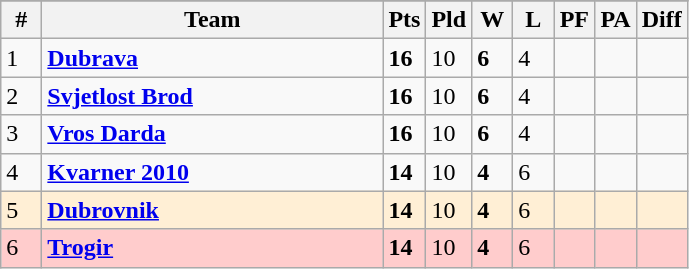<table class=wikitable>
<tr align=center>
</tr>
<tr>
<th width=20>#</th>
<th width=220>Team</th>
<th width=20>Pts</th>
<th width=20>Pld</th>
<th width=20>W</th>
<th width=20>L</th>
<th width=20>PF</th>
<th width=20>PA</th>
<th width=20>Diff</th>
</tr>
<tr>
<td>1</td>
<td align="left"><strong><a href='#'>Dubrava</a></strong></td>
<td><strong>16</strong></td>
<td>10</td>
<td><strong>6</strong></td>
<td>4</td>
<td></td>
<td></td>
<td></td>
</tr>
<tr>
<td>2</td>
<td align="left"><strong><a href='#'>Svjetlost Brod</a></strong></td>
<td><strong>16</strong></td>
<td>10</td>
<td><strong>6</strong></td>
<td>4</td>
<td></td>
<td></td>
<td></td>
</tr>
<tr>
<td>3</td>
<td align="left"><strong><a href='#'>Vros Darda</a></strong></td>
<td><strong>16</strong></td>
<td>10</td>
<td><strong>6</strong></td>
<td>4</td>
<td></td>
<td></td>
<td></td>
</tr>
<tr>
<td>4</td>
<td align="left"><strong><a href='#'>Kvarner 2010</a></strong></td>
<td><strong>14</strong></td>
<td>10</td>
<td><strong>4</strong></td>
<td>6</td>
<td></td>
<td></td>
<td></td>
</tr>
<tr bgcolor=FFEFD5>
<td>5</td>
<td align="left"><strong><a href='#'>Dubrovnik</a></strong></td>
<td><strong>14</strong></td>
<td>10</td>
<td><strong>4</strong></td>
<td>6</td>
<td></td>
<td></td>
<td></td>
</tr>
<tr bgcolor=FFCCCC>
<td>6</td>
<td align="left"><strong><a href='#'>Trogir</a></strong></td>
<td><strong>14</strong></td>
<td>10</td>
<td><strong>4</strong></td>
<td>6</td>
<td></td>
<td></td>
<td></td>
</tr>
</table>
